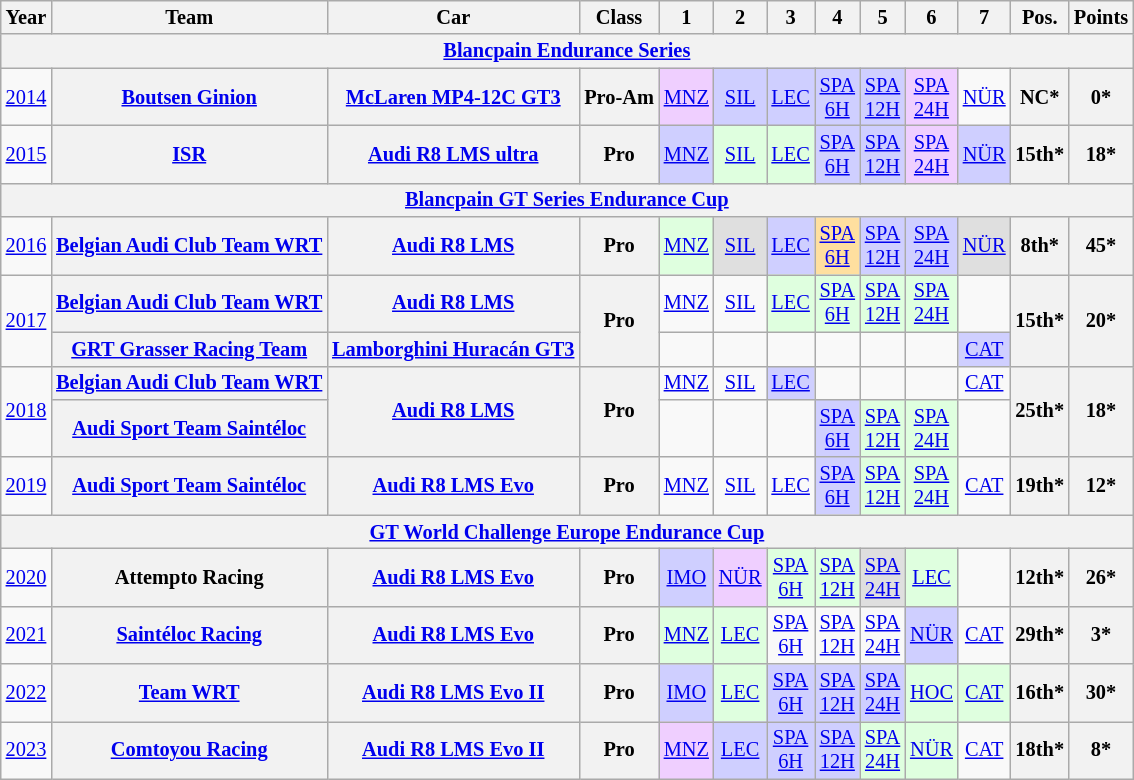<table class="wikitable" border="1" style="text-align:center; font-size:85%;">
<tr>
<th>Year</th>
<th>Team</th>
<th>Car</th>
<th>Class</th>
<th>1</th>
<th>2</th>
<th>3</th>
<th>4</th>
<th>5</th>
<th>6</th>
<th>7</th>
<th>Pos.</th>
<th>Points</th>
</tr>
<tr>
<th colspan=13><strong><a href='#'>Blancpain Endurance Series</a></strong></th>
</tr>
<tr>
<td><a href='#'>2014</a></td>
<th nowrap><a href='#'>Boutsen Ginion</a></th>
<th nowrap><a href='#'>McLaren MP4-12C GT3</a></th>
<th nowrap>Pro-Am</th>
<td style="background:#EFCFFF;"><a href='#'>MNZ</a><br></td>
<td style="background:#CFCFFF;"><a href='#'>SIL</a><br></td>
<td style="background:#CFCFFF;"><a href='#'>LEC</a><br></td>
<td style="background:#CFCFFF;"><a href='#'>SPA<br>6H</a><br></td>
<td style="background:#CFCFFF;"><a href='#'>SPA<br>12H</a><br></td>
<td style="background:#EFCFFF;"><a href='#'>SPA<br>24H</a><br></td>
<td><a href='#'>NÜR</a></td>
<th>NC*</th>
<th>0*</th>
</tr>
<tr>
<td><a href='#'>2015</a></td>
<th nowrap><a href='#'>ISR</a></th>
<th nowrap><a href='#'>Audi R8 LMS ultra</a></th>
<th>Pro</th>
<td style="background:#CFCFFF;"><a href='#'>MNZ</a><br></td>
<td style="background:#DFFFDF;"><a href='#'>SIL</a><br></td>
<td style="background:#DFFFDF;"><a href='#'>LEC</a><br></td>
<td style="background:#CFCFFF;"><a href='#'>SPA<br>6H</a><br></td>
<td style="background:#CFCFFF;"><a href='#'>SPA<br>12H</a><br></td>
<td style="background:#EFCFFF;"><a href='#'>SPA<br>24H</a><br></td>
<td style="background:#CFCFFF;"><a href='#'>NÜR</a><br></td>
<th>15th*</th>
<th>18*</th>
</tr>
<tr>
<th colspan=13><strong><a href='#'>Blancpain GT Series Endurance Cup</a></strong></th>
</tr>
<tr>
<td><a href='#'>2016</a></td>
<th nowrap><a href='#'>Belgian Audi Club Team WRT</a></th>
<th nowrap><a href='#'>Audi R8 LMS</a></th>
<th>Pro</th>
<td style="background:#DFFFDF;"><a href='#'>MNZ</a><br></td>
<td style="background:#DFDFDF;"><a href='#'>SIL</a><br></td>
<td style="background:#CFCFFF;"><a href='#'>LEC</a><br></td>
<td style="background:#FFDF9F;"><a href='#'>SPA<br>6H</a><br></td>
<td style="background:#CFCFFF;"><a href='#'>SPA<br>12H</a><br></td>
<td style="background:#CFCFFF;"><a href='#'>SPA<br>24H</a><br></td>
<td style="background:#DFDFDF;"><a href='#'>NÜR</a><br></td>
<th>8th*</th>
<th>45*</th>
</tr>
<tr>
<td rowspan=2><a href='#'>2017</a></td>
<th nowrap><a href='#'>Belgian Audi Club Team WRT</a></th>
<th nowrap><a href='#'>Audi R8 LMS</a></th>
<th rowspan=2>Pro</th>
<td><a href='#'>MNZ</a></td>
<td><a href='#'>SIL</a></td>
<td style="background:#DFFFDF;"><a href='#'>LEC</a><br></td>
<td style="background:#DFFFDF;"><a href='#'>SPA<br>6H</a><br></td>
<td style="background:#DFFFDF;"><a href='#'>SPA<br>12H</a><br></td>
<td style="background:#DFFFDF;"><a href='#'>SPA<br>24H</a><br></td>
<td></td>
<th rowspan=2>15th*</th>
<th rowspan=2>20*</th>
</tr>
<tr>
<th nowrap><a href='#'>GRT Grasser Racing Team</a></th>
<th nowrap><a href='#'>Lamborghini Huracán GT3</a></th>
<td></td>
<td></td>
<td></td>
<td></td>
<td></td>
<td></td>
<td style="background:#CFCFFF;"><a href='#'>CAT</a><br></td>
</tr>
<tr>
<td rowspan=2><a href='#'>2018</a></td>
<th nowrap><a href='#'>Belgian Audi Club Team WRT</a></th>
<th rowspan=2 nowrap><a href='#'>Audi R8 LMS</a></th>
<th rowspan=2>Pro</th>
<td><a href='#'>MNZ</a></td>
<td><a href='#'>SIL</a></td>
<td style="background:#CFCFFF;"><a href='#'>LEC</a><br></td>
<td></td>
<td></td>
<td></td>
<td><a href='#'>CAT</a></td>
<th rowspan=2>25th*</th>
<th rowspan=2>18*</th>
</tr>
<tr>
<th nowrap><a href='#'>Audi Sport Team Saintéloc</a></th>
<td></td>
<td></td>
<td></td>
<td style="background:#CFCFFF;"><a href='#'>SPA<br>6H</a><br></td>
<td style="background:#DFFFDF;"><a href='#'>SPA<br>12H</a><br></td>
<td style="background:#DFFFDF;"><a href='#'>SPA<br>24H</a><br></td>
<td></td>
</tr>
<tr>
<td><a href='#'>2019</a></td>
<th nowrap><a href='#'>Audi Sport Team Saintéloc</a></th>
<th nowrap><a href='#'>Audi R8 LMS Evo</a></th>
<th>Pro</th>
<td><a href='#'>MNZ</a></td>
<td><a href='#'>SIL</a></td>
<td><a href='#'>LEC</a></td>
<td style="background:#CFCFFF;"><a href='#'>SPA<br>6H</a><br></td>
<td style="background:#DFFFDF;"><a href='#'>SPA<br>12H</a><br></td>
<td style="background:#DFFFDF;"><a href='#'>SPA<br>24H</a><br></td>
<td><a href='#'>CAT</a></td>
<th>19th*</th>
<th>12*</th>
</tr>
<tr>
<th colspan=13><strong><a href='#'>GT World Challenge Europe Endurance Cup</a></strong></th>
</tr>
<tr>
<td><a href='#'>2020</a></td>
<th nowrap>Attempto Racing</th>
<th nowrap><a href='#'>Audi R8 LMS Evo</a></th>
<th>Pro</th>
<td style="background:#CFCFFF;"><a href='#'>IMO</a><br></td>
<td style="background:#EFCFFF;"><a href='#'>NÜR</a><br></td>
<td style="background:#DFFFDF;"><a href='#'>SPA<br>6H</a><br></td>
<td style="background:#DFFFDF;"><a href='#'>SPA<br>12H</a><br></td>
<td style="background:#DFDFDF;"><a href='#'>SPA<br>24H</a><br></td>
<td style="background:#DFFFDF;"><a href='#'>LEC</a><br></td>
<td></td>
<th>12th*</th>
<th>26*</th>
</tr>
<tr>
<td><a href='#'>2021</a></td>
<th nowrap><a href='#'>Saintéloc Racing</a></th>
<th nowrap><a href='#'>Audi R8 LMS Evo</a></th>
<th>Pro</th>
<td style="background:#DFFFDF;"><a href='#'>MNZ</a><br></td>
<td style="background:#DFFFDF;"><a href='#'>LEC</a><br></td>
<td><a href='#'>SPA<br>6H</a></td>
<td><a href='#'>SPA<br>12H</a></td>
<td><a href='#'>SPA<br>24H</a></td>
<td style="background:#CFCFFF;"><a href='#'>NÜR</a><br></td>
<td><a href='#'>CAT</a></td>
<th>29th*</th>
<th>3*</th>
</tr>
<tr>
<td><a href='#'>2022</a></td>
<th nowrap><a href='#'>Team WRT</a></th>
<th nowrap><a href='#'>Audi R8 LMS Evo II</a></th>
<th>Pro</th>
<td style="background:#CFCFFF;"><a href='#'>IMO</a><br></td>
<td style="background:#DFFFDF;"><a href='#'>LEC</a><br></td>
<td style="background:#CFCFFF;"><a href='#'>SPA<br>6H</a><br></td>
<td style="background:#CFCFFF;"><a href='#'>SPA<br>12H</a><br></td>
<td style="background:#CFCFFF;"><a href='#'>SPA<br>24H</a><br></td>
<td style="background:#DFFFDF;"><a href='#'>HOC</a><br></td>
<td style="background:#DFFFDF;"><a href='#'>CAT</a><br></td>
<th>16th*</th>
<th>30*</th>
</tr>
<tr>
<td><a href='#'>2023</a></td>
<th nowrap><a href='#'>Comtoyou Racing</a></th>
<th nowrap><a href='#'>Audi R8 LMS Evo II</a></th>
<th>Pro</th>
<td style="background:#EFCFFF;"><a href='#'>MNZ</a><br></td>
<td style="background:#CFCFFF;"><a href='#'>LEC</a><br></td>
<td style="background:#CFCFFF;"><a href='#'>SPA<br>6H</a><br></td>
<td style="background:#CFCFFF;"><a href='#'>SPA<br>12H</a><br></td>
<td style="background:#DFFFDF;"><a href='#'>SPA<br>24H</a><br></td>
<td style="background:#DFFFDF;"><a href='#'>NÜR</a><br></td>
<td><a href='#'>CAT</a></td>
<th>18th*</th>
<th>8*</th>
</tr>
</table>
